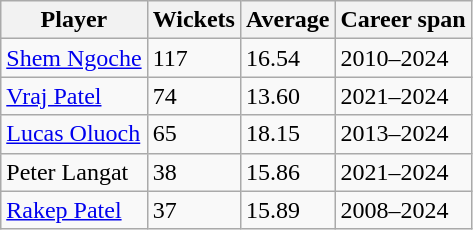<table class="wikitable">
<tr>
<th>Player</th>
<th>Wickets</th>
<th>Average</th>
<th>Career span</th>
</tr>
<tr>
<td><a href='#'>Shem Ngoche</a></td>
<td>117</td>
<td>16.54</td>
<td>2010–2024</td>
</tr>
<tr>
<td><a href='#'>Vraj Patel</a></td>
<td>74</td>
<td>13.60</td>
<td>2021–2024</td>
</tr>
<tr>
<td><a href='#'>Lucas Oluoch</a></td>
<td>65</td>
<td>18.15</td>
<td>2013–2024</td>
</tr>
<tr>
<td>Peter Langat</td>
<td>38</td>
<td>15.86</td>
<td>2021–2024</td>
</tr>
<tr>
<td><a href='#'>Rakep Patel</a></td>
<td>37</td>
<td>15.89</td>
<td>2008–2024</td>
</tr>
</table>
